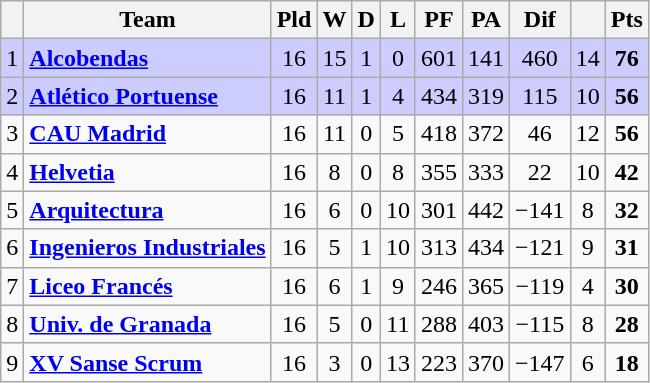<table class="wikitable sortable" style="text-align: center;">
<tr>
<th align="center"></th>
<th align="center">Team</th>
<th align="center">Pld</th>
<th align="center">W</th>
<th align="center">D</th>
<th align="center">L</th>
<th align="center">PF</th>
<th align="center">PA</th>
<th align="center">Dif</th>
<th align="center"></th>
<th align="center">Pts</th>
</tr>
<tr style="background:#ccccff;">
<td>1</td>
<td align="left"><strong><a href='#'>Alcobendas</a></strong></td>
<td>16</td>
<td>15</td>
<td>1</td>
<td>0</td>
<td>601</td>
<td>141</td>
<td>460</td>
<td>14</td>
<td><strong>76</strong></td>
</tr>
<tr style="background:#ccccff;">
<td>2</td>
<td align="left"><strong><a href='#'>Atlético Portuense</a></strong></td>
<td>16</td>
<td>11</td>
<td>1</td>
<td>4</td>
<td>434</td>
<td>319</td>
<td>115</td>
<td>10</td>
<td><strong>56</strong></td>
</tr>
<tr>
<td>3</td>
<td align="left"><strong><a href='#'>CAU Madrid</a></strong></td>
<td>16</td>
<td>11</td>
<td>0</td>
<td>5</td>
<td>418</td>
<td>372</td>
<td>46</td>
<td>12</td>
<td><strong>56</strong></td>
</tr>
<tr>
<td>4</td>
<td align="left"><strong><a href='#'>Helvetia</a></strong></td>
<td>16</td>
<td>8</td>
<td>0</td>
<td>8</td>
<td>355</td>
<td>333</td>
<td>22</td>
<td>10</td>
<td><strong>42</strong></td>
</tr>
<tr>
<td>5</td>
<td align="left"><strong><a href='#'>Arquitectura</a></strong></td>
<td>16</td>
<td>6</td>
<td>0</td>
<td>10</td>
<td>301</td>
<td>442</td>
<td>−141</td>
<td>8</td>
<td><strong>32</strong></td>
</tr>
<tr>
<td>6</td>
<td align="left"><strong><a href='#'>Ingenieros Industriales</a></strong></td>
<td>16</td>
<td>5</td>
<td>1</td>
<td>10</td>
<td>313</td>
<td>434</td>
<td>−121</td>
<td>9</td>
<td><strong>31</strong></td>
</tr>
<tr>
<td>7</td>
<td align="left"><strong><a href='#'>Liceo Francés</a></strong></td>
<td>16</td>
<td>6</td>
<td>1</td>
<td>9</td>
<td>246</td>
<td>365</td>
<td>−119</td>
<td>4</td>
<td><strong>30</strong></td>
</tr>
<tr>
<td>8</td>
<td align="left"><strong><a href='#'>Univ. de Granada</a></strong></td>
<td>16</td>
<td>5</td>
<td>0</td>
<td>11</td>
<td>288</td>
<td>403</td>
<td>−115</td>
<td>8</td>
<td><strong>28</strong></td>
</tr>
<tr>
<td>9</td>
<td align="left"><strong><a href='#'>XV Sanse Scrum</a></strong></td>
<td>16</td>
<td>3</td>
<td>0</td>
<td>13</td>
<td>223</td>
<td>370</td>
<td>−147</td>
<td>6</td>
<td><strong>18</strong></td>
</tr>
</table>
